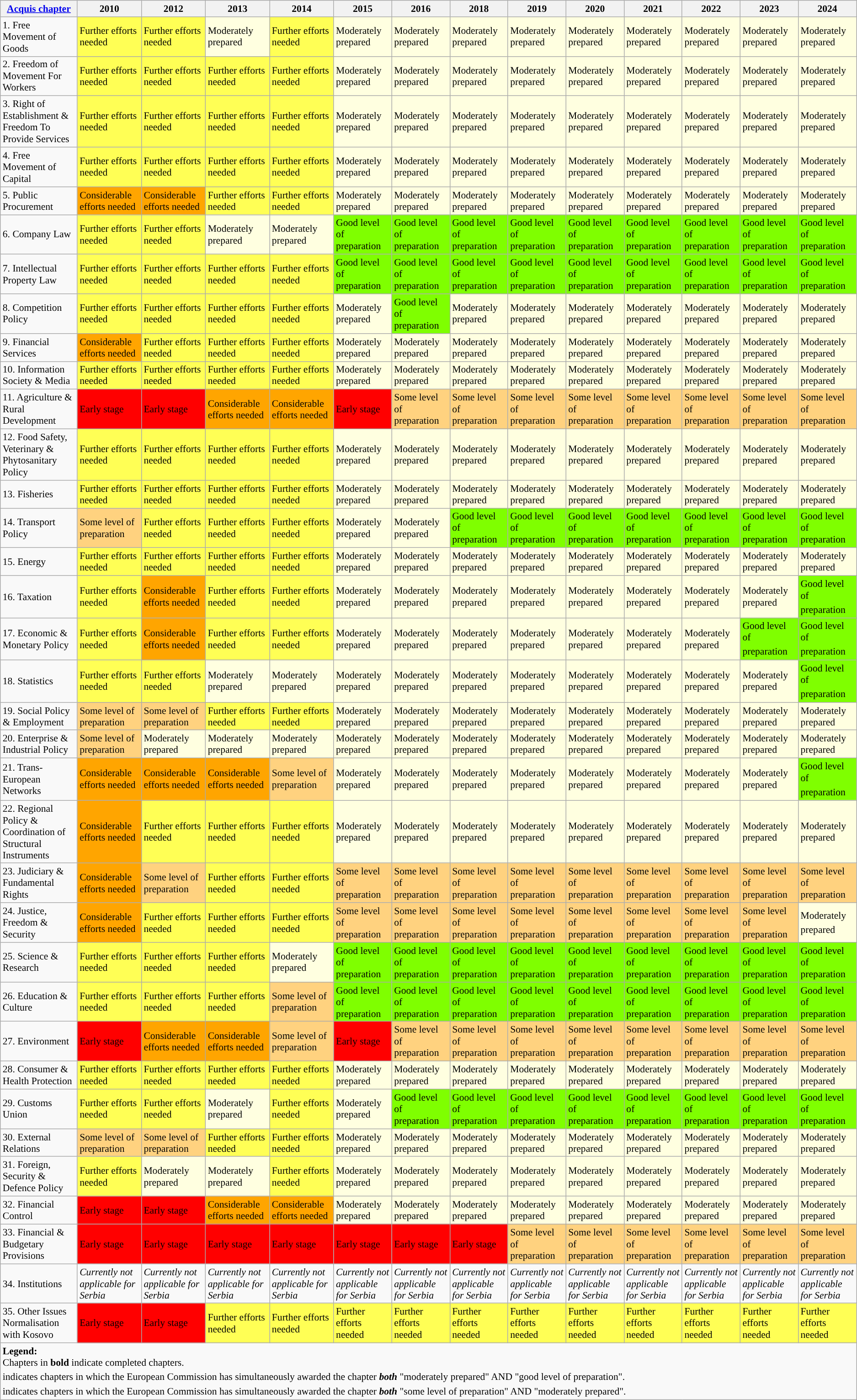<table class="wikitable mw-collapsible mw-collapsed" style="text-align:left; font-size: 0.9em;">
<tr>
<th><a href='#'>Acquis chapter</a></th>
<th>2010</th>
<th>2012</th>
<th>2013</th>
<th>2014</th>
<th>2015</th>
<th>2016</th>
<th>2018</th>
<th>2019</th>
<th>2020</th>
<th>2021</th>
<th>2022</th>
<th>2023</th>
<th>2024</th>
</tr>
<tr>
<td style="text-align:left;">1. Free Movement of Goods</td>
<td style="background:#ff5;">Further efforts needed</td>
<td style="background:#ff5;">Further efforts needed</td>
<td style="background:#FFFFE0;">Moderately prepared</td>
<td style="background:#ff5;">Further efforts needed</td>
<td style="background:#FFFFE0;">Moderately prepared</td>
<td style="background:#FFFFE0;">Moderately prepared</td>
<td style="background:#FFFFE0;">Moderately prepared</td>
<td style="background:#FFFFE0;">Moderately prepared</td>
<td style="background:#FFFFE0;">Moderately prepared</td>
<td style="background:#FFFFE0;">Moderately prepared</td>
<td style="background:#FFFFE0;">Moderately prepared</td>
<td style="background:#FFFFE0;">Moderately prepared</td>
<td style="background:#FFFFE0;">Moderately prepared</td>
</tr>
<tr>
<td style="text-align:left;">2. Freedom of Movement For Workers</td>
<td style="background:#ff5;">Further efforts needed</td>
<td style="background:#ff5;">Further efforts needed</td>
<td style="background:#ff5;">Further efforts needed</td>
<td style="background:#ff5;">Further efforts needed</td>
<td style="background:#FFFFE0;">Moderately prepared</td>
<td style="background:#FFFFE0;">Moderately prepared</td>
<td style="background:#FFFFE0;">Moderately prepared</td>
<td style="background:#FFFFE0;">Moderately prepared</td>
<td style="background:#FFFFE0;">Moderately prepared</td>
<td style="background:#FFFFE0;">Moderately prepared</td>
<td style="background:#FFFFE0;">Moderately prepared</td>
<td style="background:#FFFFE0;">Moderately prepared</td>
<td style="background:#FFFFE0;">Moderately prepared</td>
</tr>
<tr>
<td style="text-align:left;">3. Right of Establishment & Freedom To Provide Services</td>
<td style="background:#ff5;">Further efforts needed</td>
<td style="background:#ff5;">Further efforts needed</td>
<td style="background:#ff5;">Further efforts needed</td>
<td style="background:#ff5;">Further efforts needed</td>
<td style="background:#FFFFE0;">Moderately prepared</td>
<td style="background:#FFFFE0;">Moderately prepared</td>
<td style="background:#FFFFE0;">Moderately prepared</td>
<td style="background:#FFFFE0;">Moderately prepared</td>
<td style="background:#FFFFE0;">Moderately prepared</td>
<td style="background:#FFFFE0;">Moderately prepared</td>
<td style="background:#FFFFE0;">Moderately prepared</td>
<td style="background:#FFFFE0;">Moderately prepared</td>
<td style="background:#FFFFE0;">Moderately prepared</td>
</tr>
<tr>
<td style="text-align:left;">4. Free Movement of Capital</td>
<td style="background:#ff5;">Further efforts needed</td>
<td style="background:#ff5;">Further efforts needed</td>
<td style="background:#ff5;">Further efforts needed</td>
<td style="background:#ff5;">Further efforts needed</td>
<td style="background:#FFFFE0;">Moderately prepared</td>
<td style="background:#FFFFE0;">Moderately prepared</td>
<td style="background:#FFFFE0;">Moderately prepared</td>
<td style="background:#FFFFE0;">Moderately prepared</td>
<td style="background:#FFFFE0;">Moderately prepared</td>
<td style="background:#FFFFE0;">Moderately prepared</td>
<td style="background:#FFFFE0;">Moderately prepared</td>
<td style="background:#FFFFE0;">Moderately prepared</td>
<td style="background:#FFFFE0;">Moderately prepared</td>
</tr>
<tr>
<td style="text-align:left;">5. Public Procurement</td>
<td style="background:#ffa500;">Considerable efforts needed</td>
<td style="background:#ffa500;">Considerable efforts needed</td>
<td style="background:#ff5;">Further efforts needed</td>
<td style="background:#ff5;">Further efforts needed</td>
<td style="background:#FFFFE0;">Moderately prepared</td>
<td style="background:#FFFFE0;">Moderately prepared</td>
<td style="background:#FFFFE0;">Moderately prepared</td>
<td style="background:#FFFFE0;">Moderately prepared</td>
<td style="background:#FFFFE0;">Moderately prepared</td>
<td style="background:#FFFFE0;">Moderately prepared</td>
<td style="background:#FFFFE0;">Moderately prepared</td>
<td style="background:#FFFFE0;">Moderately prepared</td>
<td style="background:#FFFFE0;">Moderately prepared</td>
</tr>
<tr>
<td style="text-align:left;">6. Company Law</td>
<td style="background:#ff5;">Further efforts needed</td>
<td style="background:#ff5;">Further efforts needed</td>
<td style="background:#FFFFE0;">Moderately prepared</td>
<td style="background:#FFFFE0;">Moderately prepared</td>
<td style="background:#7fff00;">Good level of preparation</td>
<td style="background:#7fff00;">Good level of preparation</td>
<td style="background:#7fff00;">Good level of preparation</td>
<td style="background:#7fff00;">Good level of preparation</td>
<td style="background:#7fff00;">Good level of preparation</td>
<td style="background:#7fff00;">Good level of preparation</td>
<td style="background:#7fff00;">Good level of preparation</td>
<td style="background:#7fff00;">Good level of preparation</td>
<td style="background:#7fff00;">Good level of preparation</td>
</tr>
<tr>
<td style="text-align:left;">7. Intellectual Property Law</td>
<td style="background:#ff5;">Further efforts needed</td>
<td style="background:#ff5;">Further efforts needed</td>
<td style="background:#ff5;">Further efforts needed</td>
<td style="background:#ff5;">Further efforts needed</td>
<td style="background:#7fff00;">Good level of preparation</td>
<td style="background:#7fff00;">Good level of preparation</td>
<td style="background:#7fff00;">Good level of preparation</td>
<td style="background:#7fff00;">Good level of preparation</td>
<td style="background:#7fff00;">Good level of preparation</td>
<td style="background:#7fff00;">Good level of preparation</td>
<td style="background:#7fff00;">Good level of preparation</td>
<td style="background:#7fff00;">Good level of preparation</td>
<td style="background:#7fff00;">Good level of preparation</td>
</tr>
<tr>
<td style="text-align:left;">8. Competition Policy</td>
<td style="background:#ff5;">Further efforts needed</td>
<td style="background:#ff5;">Further efforts needed</td>
<td style="background:#ff5;">Further efforts needed</td>
<td style="background:#ff5;">Further efforts needed</td>
<td style="background:#FFFFE0;">Moderately prepared</td>
<td style="background:#7fff00;">Good level of preparation</td>
<td style="background:#FFFFE0;">Moderately prepared</td>
<td style="background:#FFFFE0;">Moderately prepared</td>
<td style="background:#FFFFE0;">Moderately prepared</td>
<td style="background:#FFFFE0;">Moderately prepared</td>
<td style="background:#FFFFE0;">Moderately prepared</td>
<td style="background:#FFFFE0;">Moderately prepared</td>
<td style="background:#FFFFE0;">Moderately prepared</td>
</tr>
<tr>
<td style="text-align:left;">9. Financial Services</td>
<td style="background:#ffa500;">Considerable efforts needed</td>
<td style="background:#ff5;">Further efforts needed</td>
<td style="background:#ff5;">Further efforts needed</td>
<td style="background:#ff5;">Further efforts needed</td>
<td style="background:#FFFFE0;">Moderately prepared</td>
<td style="background:#FFFFE0;">Moderately prepared</td>
<td style="background:#FFFFE0;">Moderately prepared</td>
<td style="background:#FFFFE0;">Moderately prepared</td>
<td style="background:#FFFFE0;">Moderately prepared</td>
<td style="background:#FFFFE0;">Moderately prepared</td>
<td style="background:#FFFFE0;">Moderately prepared</td>
<td style="background:#FFFFE0;">Moderately prepared</td>
<td style="background:#FFFFE0;">Moderately prepared</td>
</tr>
<tr>
<td style="text-align:left;">10. Information Society & Media</td>
<td style="background:#ff5;">Further efforts needed</td>
<td style="background:#ff5;">Further efforts needed</td>
<td style="background:#ff5;">Further efforts needed</td>
<td style="background:#ff5;">Further efforts needed</td>
<td style="background:#FFFFE0;">Moderately prepared</td>
<td style="background:#FFFFE0;">Moderately prepared</td>
<td style="background:#FFFFE0;">Moderately prepared</td>
<td style="background:#FFFFE0;">Moderately prepared</td>
<td style="background:#FFFFE0;">Moderately prepared</td>
<td style="background:#FFFFE0;">Moderately prepared</td>
<td style="background:#FFFFE0;">Moderately prepared</td>
<td style="background:#FFFFE0;">Moderately prepared</td>
<td style="background:#FFFFE0;">Moderately prepared</td>
</tr>
<tr>
<td style="text-align:left;">11. Agriculture & Rural Development</td>
<td style="background:#f00;">Early stage</td>
<td style="background:#f00;">Early stage</td>
<td style="background:#ffa500;">Considerable efforts needed</td>
<td style="background:#ffa500;">Considerable efforts needed</td>
<td style="background:#f00;">Early stage</td>
<td style="background:#FFD27F;">Some level of preparation</td>
<td style="background:#FFD27F;">Some level of preparation</td>
<td style="background:#FFD27F;">Some level of preparation</td>
<td style="background:#FFD27F;">Some level of preparation</td>
<td style="background:#FFD27F">Some level of preparation</td>
<td style="background:#FFD27F">Some level of preparation</td>
<td style="background:#FFD27F">Some level of preparation</td>
<td style="background:#FFD27F">Some level of preparation</td>
</tr>
<tr>
<td style="text-align:left;">12. Food Safety, Veterinary & Phytosanitary Policy</td>
<td style="background:#ff5;">Further efforts needed</td>
<td style="background:#ff5;">Further efforts needed</td>
<td style="background:#ff5;">Further efforts needed</td>
<td style="background:#ff5;">Further efforts needed</td>
<td style="background:#FFFFE0;">Moderately prepared</td>
<td style="background:#FFFFE0;">Moderately prepared</td>
<td style="background:#FFFFE0;">Moderately prepared</td>
<td style="background:#FFFFE0;">Moderately prepared</td>
<td style="background:#FFFFE0;">Moderately prepared</td>
<td style="background:#FFFFE0;">Moderately prepared</td>
<td style="background:#FFFFE0;">Moderately prepared</td>
<td style="background:#FFFFE0;">Moderately prepared</td>
<td style="background:#FFFFE0;">Moderately prepared</td>
</tr>
<tr>
<td style="text-align:left;">13. Fisheries</td>
<td style="background:#ff5;">Further efforts needed</td>
<td style="background:#ff5;">Further efforts needed</td>
<td style="background:#ff5;">Further efforts needed</td>
<td style="background:#ff5;">Further efforts needed</td>
<td style="background:#FFFFE0;">Moderately prepared</td>
<td style="background:#FFFFE0;">Moderately prepared</td>
<td style="background:#FFFFE0;">Moderately prepared</td>
<td style="background:#FFFFE0;">Moderately prepared</td>
<td style="background:#FFFFE0;">Moderately prepared</td>
<td style="background:#FFFFE0;">Moderately prepared</td>
<td style="background:#FFFFE0;">Moderately prepared</td>
<td style="background:#FFFFE0;">Moderately prepared</td>
<td style="background:#FFFFE0;">Moderately prepared</td>
</tr>
<tr>
<td style="text-align:left;">14. Transport Policy</td>
<td style="background:#FFD27F">Some level of preparation</td>
<td style="background:#ff5;">Further efforts needed</td>
<td style="background:#ff5;">Further efforts needed</td>
<td style="background:#ff5;">Further efforts needed</td>
<td style="background:#FFFFE0;">Moderately prepared</td>
<td style="background:#FFFFE0;">Moderately prepared</td>
<td style="background:#7fff00;">Good level of preparation</td>
<td style="background:#7fff00;">Good level of preparation</td>
<td style="background:#7fff00;">Good level of preparation</td>
<td style="background:#7fff00;">Good level of preparation</td>
<td style="background:#7fff00;">Good level of preparation</td>
<td style="background:#7fff00;">Good level of preparation</td>
<td style="background:#7fff00;">Good level of preparation</td>
</tr>
<tr>
<td style="text-align:left;">15. Energy</td>
<td style="background:#ff5;">Further efforts needed</td>
<td style="background:#ff5;">Further efforts needed</td>
<td style="background:#ff5;">Further efforts needed</td>
<td style="background:#ff5;">Further efforts needed</td>
<td style="background:#FFFFE0;">Moderately prepared</td>
<td style="background:#FFFFE0;">Moderately prepared</td>
<td style="background:#FFFFE0;">Moderately prepared</td>
<td style="background:#FFFFE0;">Moderately prepared</td>
<td style="background:#FFFFE0;">Moderately prepared</td>
<td style="background:#FFFFE0;">Moderately prepared</td>
<td style="background:#FFFFE0;">Moderately prepared</td>
<td style="background:#FFFFE0;">Moderately prepared</td>
<td style="background:#FFFFE0;">Moderately prepared</td>
</tr>
<tr>
<td style="text-align:left;">16. Taxation</td>
<td style="background:#ff5;">Further efforts needed</td>
<td style="background:#ffa500;">Considerable efforts needed</td>
<td style="background:#ff5;">Further efforts needed</td>
<td style="background:#ff5;">Further efforts needed</td>
<td style="background:#FFFFE0;">Moderately prepared</td>
<td style="background:#FFFFE0;">Moderately prepared</td>
<td style="background:#FFFFE0;">Moderately prepared</td>
<td style="background:#FFFFE0;">Moderately prepared</td>
<td style="background:#FFFFE0;">Moderately prepared</td>
<td style="background:#FFFFE0;">Moderately prepared</td>
<td style="background:#FFFFE0;">Moderately prepared</td>
<td style="background:#FFFFE0;">Moderately prepared</td>
<td style="background:#7fff00;">Good level of preparation<sup></sup></td>
</tr>
<tr>
<td style="text-align:left;">17. Economic & Monetary Policy</td>
<td style="background:#ff5;">Further efforts needed</td>
<td style="background:#ffa500;">Considerable efforts needed</td>
<td style="background:#ff5;">Further efforts needed</td>
<td style="background:#ff5;">Further efforts needed</td>
<td style="background:#FFFFE0;">Moderately prepared</td>
<td style="background:#FFFFE0;">Moderately prepared</td>
<td style="background:#FFFFE0;">Moderately prepared</td>
<td style="background:#FFFFE0;">Moderately prepared</td>
<td style="background:#FFFFE0;">Moderately prepared</td>
<td style="background:#FFFFE0;">Moderately prepared</td>
<td style="background:#FFFFE0;">Moderately prepared</td>
<td style="background:#7fff00;">Good level of preparation<sup></sup></td>
<td style="background:#7fff00;">Good level of preparation<sup></sup></td>
</tr>
<tr>
<td style="text-align:left;">18. Statistics</td>
<td style="background:#ff5;">Further efforts needed</td>
<td style="background:#ff5;">Further efforts needed</td>
<td style="background:#FFFFE0;">Moderately prepared</td>
<td style="background:#FFFFE0;">Moderately prepared</td>
<td style="background:#FFFFE0;">Moderately prepared</td>
<td style="background:#FFFFE0;">Moderately prepared</td>
<td style="background:#FFFFE0;">Moderately prepared</td>
<td style="background:#FFFFE0;">Moderately prepared</td>
<td style="background:#FFFFE0;">Moderately prepared</td>
<td style="background:#FFFFE0;">Moderately prepared</td>
<td style="background:#FFFFE0;">Moderately prepared</td>
<td style="background:#FFFFE0;">Moderately prepared</td>
<td style="background:#7fff00;">Good level of preparation<sup></sup></td>
</tr>
<tr>
<td style="text-align:left;">19. Social Policy & Employment</td>
<td style="background:#FFD27F">Some level of preparation</td>
<td style="background:#FFD27F">Some level of preparation</td>
<td style="background:#ff5;">Further efforts needed</td>
<td style="background:#ff5;">Further efforts needed</td>
<td style="background:#FFFFE0;">Moderately prepared</td>
<td style="background:#FFFFE0;">Moderately prepared</td>
<td style="background:#FFFFE0;">Moderately prepared</td>
<td style="background:#FFFFE0;">Moderately prepared</td>
<td style="background:#FFFFE0;">Moderately prepared</td>
<td style="background:#FFFFE0;">Moderately prepared</td>
<td style="background:#FFFFE0;">Moderately prepared</td>
<td style="background:#FFFFE0;">Moderately prepared</td>
<td style="background:#FFFFE0;">Moderately prepared</td>
</tr>
<tr>
<td style="text-align:left;">20. Enterprise & Industrial Policy</td>
<td style="background:#FFD27F;">Some level of preparation</td>
<td style="background:#FFFFE0;">Moderately prepared</td>
<td style="background:#FFFFE0;">Moderately prepared</td>
<td style="background:#FFFFE0;">Moderately prepared</td>
<td style="background:#FFFFE0;">Moderately prepared</td>
<td style="background:#FFFFE0;">Moderately prepared</td>
<td style="background:#FFFFE0;">Moderately prepared</td>
<td style="background:#FFFFE0;">Moderately prepared</td>
<td style="background:#FFFFE0;">Moderately prepared</td>
<td style="background:#FFFFE0;">Moderately prepared</td>
<td style="background:#FFFFE0;">Moderately prepared</td>
<td style="background:#FFFFE0;">Moderately prepared</td>
<td style="background:#FFFFE0;">Moderately prepared</td>
</tr>
<tr>
<td style="text-align:left;">21. Trans-European Networks</td>
<td style="background:#ffa500;">Considerable efforts needed</td>
<td style="background:#ffa500;">Considerable efforts needed</td>
<td style="background:#ffa500;">Considerable efforts needed</td>
<td style="background:#FFD27F;">Some level of preparation</td>
<td style="background:#FFFFE0;">Moderately prepared</td>
<td style="background:#FFFFE0;">Moderately prepared</td>
<td style="background:#FFFFE0;">Moderately prepared</td>
<td style="background:#FFFFE0;">Moderately prepared</td>
<td style="background:#FFFFE0;">Moderately prepared</td>
<td style="background:#FFFFE0;">Moderately prepared</td>
<td style="background:#FFFFE0;">Moderately prepared</td>
<td style="background:#FFFFE0;">Moderately prepared</td>
<td style="background:#7fff00;">Good level of preparation<sup></sup></td>
</tr>
<tr>
<td style="text-align:left;">22. Regional Policy & Coordination of Structural Instruments</td>
<td style="background:#ffa500;">Considerable efforts needed</td>
<td style="background:#ff5;">Further efforts needed</td>
<td style="background:#ff5;">Further efforts needed</td>
<td style="background:#ff5;">Further efforts needed</td>
<td style="background:#FFFFE0;">Moderately prepared</td>
<td style="background:#FFFFE0;">Moderately prepared</td>
<td style="background:#FFFFE0;">Moderately prepared</td>
<td style="background:#FFFFE0;">Moderately prepared</td>
<td style="background:#FFFFE0;">Moderately prepared</td>
<td style="background:#FFFFE0;">Moderately prepared</td>
<td style="background:#FFFFE0;">Moderately prepared</td>
<td style="background:#FFFFE0;">Moderately prepared</td>
<td style="background:#FFFFE0;">Moderately prepared</td>
</tr>
<tr>
<td style="text-align:left;">23. Judiciary & Fundamental Rights</td>
<td style="background:#ffa500;">Considerable efforts needed</td>
<td style="background:#FFD27F;">Some level of preparation</td>
<td style="background:#ff5;">Further efforts needed</td>
<td style="background:#ff5;">Further efforts needed</td>
<td style="background:#FFD27F;">Some level of preparation</td>
<td style="background:#FFD27F;">Some level of preparation</td>
<td style="background:#FFD27F">Some level of preparation</td>
<td style="background:#FFD27F;">Some level of preparation</td>
<td style="background:#FFD27F">Some level of preparation</td>
<td style="background:#FFD27F;">Some level of preparation</td>
<td style="background:#FFD27F;">Some level of preparation</td>
<td style="background:#FFD27F;">Some level of preparation</td>
<td style="background:#FFD27F;">Some level of preparation</td>
</tr>
<tr>
<td style="text-align:left;">24. Justice, Freedom & Security</td>
<td style="background:#ffa500;">Considerable efforts needed</td>
<td style="background:#ff5;">Further efforts needed</td>
<td style="background:#ff5;">Further efforts needed</td>
<td style="background:#ff5;">Further efforts needed</td>
<td style="background:#FFD27F">Some level of preparation</td>
<td style="background:#FFD27F">Some level of preparation</td>
<td style="background:#FFD27F">Some level of preparation</td>
<td style="background:#FFD27F">Some level of preparation</td>
<td style="background:#FFD27F">Some level of preparation</td>
<td style="background:#FFD27F">Some level of preparation</td>
<td style="background:#FFD27F">Some level of preparation</td>
<td style="background:#FFD27F">Some level of preparation</td>
<td style="background:#FFFFE0;">Moderately prepared<sup></sup></td>
</tr>
<tr>
<td style="text-align:left;">25. Science & Research</td>
<td style="background:#ff5;">Further efforts needed</td>
<td style="background:#ff5;">Further efforts needed</td>
<td style="background:#ff5;">Further efforts needed</td>
<td style="background:#FFFFE0;">Moderately prepared</td>
<td style="background:#7fff00;">Good level of preparation</td>
<td style="background:#7fff00;">Good level of preparation</td>
<td style="background:#7fff00;">Good level of preparation</td>
<td style="background:#7fff00;">Good level of preparation</td>
<td style="background:#7fff00;">Good level of preparation</td>
<td style="background:#7fff00;">Good level of preparation</td>
<td style="background:#7fff00;">Good level of preparation</td>
<td style="background:#7fff00;">Good level of preparation</td>
<td style="background:#7fff00;">Good level of preparation</td>
</tr>
<tr>
<td style="text-align:left;">26. Education & Culture</td>
<td style="background:#ff5;">Further efforts needed</td>
<td style="background:#ff5;">Further efforts needed</td>
<td style="background:#ff5;">Further efforts needed</td>
<td style="background:#FFD27F;">Some level of preparation</td>
<td style="background:#7fff00;">Good level of preparation</td>
<td style="background:#7fff00;">Good level of preparation</td>
<td style="background:#7fff00;">Good level of preparation</td>
<td style="background:#7fff00;">Good level of preparation</td>
<td style="background:#7fff00;">Good level of preparation</td>
<td style="background:#7fff00;">Good level of preparation</td>
<td style="background:#7fff00;">Good level of preparation</td>
<td style="background:#7fff00;">Good level of preparation</td>
<td style="background:#7fff00;">Good level of preparation</td>
</tr>
<tr>
<td style="text-align:left;">27. Environment</td>
<td style="background:#f00;">Early stage</td>
<td style="background:#ffa500;">Considerable efforts needed</td>
<td style="background:#ffa500;">Considerable efforts needed</td>
<td style="background:#FFD27F">Some level of preparation</td>
<td style="background:#f00;">Early stage</td>
<td style="background:#FFD27F">Some level of preparation</td>
<td style="background:#FFD27F">Some level of preparation</td>
<td style="background:#FFD27F">Some level of preparation</td>
<td style="background:#FFD27F">Some level of preparation</td>
<td style="background:#FFD27F">Some level of preparation</td>
<td style="background:#FFD27F">Some level of preparation</td>
<td style="background:#FFD27F">Some level of preparation</td>
<td style="background:#FFD27F">Some level of preparation</td>
</tr>
<tr>
<td style="text-align:left;">28. Consumer & Health Protection</td>
<td style="background:#ff5;">Further efforts needed</td>
<td style="background:#ff5;">Further efforts needed</td>
<td style="background:#ff5;">Further efforts needed</td>
<td style="background:#ff5;">Further efforts needed</td>
<td style="background:#FFFFE0;">Moderately prepared</td>
<td style="background:#FFFFE0;">Moderately prepared</td>
<td style="background:#FFFFE0;">Moderately prepared</td>
<td style="background:#FFFFE0;">Moderately prepared</td>
<td style="background:#FFFFE0;">Moderately prepared</td>
<td style="background:#FFFFE0;">Moderately prepared</td>
<td style="background:#FFFFE0;">Moderately prepared</td>
<td style="background:#FFFFE0;">Moderately prepared</td>
<td style="background:#FFFFE0;">Moderately prepared</td>
</tr>
<tr>
<td style="text-align:left;">29. Customs Union</td>
<td style="background:#ff5;">Further efforts needed</td>
<td style="background:#ff5;">Further efforts needed</td>
<td style="background:#FFFFE0;">Moderately prepared</td>
<td style="background:#ff5;">Further efforts needed</td>
<td style="background:#FFFFE0;">Moderately prepared</td>
<td style="background:#7fff00;">Good level of preparation</td>
<td style="background:#7fff00;">Good level of preparation</td>
<td style="background:#7fff00;">Good level of preparation</td>
<td style="background:#7fff00;">Good level of preparation</td>
<td style="background:#7fff00;">Good level of preparation</td>
<td style="background:#7fff00;">Good level of preparation</td>
<td style="background:#7fff00;">Good level of preparation</td>
<td style="background:#7fff00;">Good level of preparation</td>
</tr>
<tr>
<td style="text-align:left;">30. External Relations</td>
<td style="background:#FFD27F">Some level of preparation</td>
<td style="background:#FFD27F">Some level of preparation</td>
<td style="background:#ff5;">Further efforts needed</td>
<td style="background:#ff5;">Further efforts needed</td>
<td style="background:#FFFFE0;">Moderately prepared</td>
<td style="background:#FFFFE0;">Moderately prepared</td>
<td style="background:#FFFFE0;">Moderately prepared</td>
<td style="background:#FFFFE0;">Moderately prepared</td>
<td style="background:#FFFFE0;">Moderately prepared</td>
<td style="background:#FFFFE0;">Moderately prepared</td>
<td style="background:#FFFFE0;">Moderately prepared</td>
<td style="background:#FFFFE0;">Moderately prepared</td>
<td style="background:#FFFFE0;">Moderately prepared</td>
</tr>
<tr>
<td style="text-align:left;">31. Foreign, Security & Defence Policy</td>
<td style="background:#ff5;">Further efforts needed</td>
<td style="background:#FFFFE0;">Moderately prepared</td>
<td style="background:#FFFFE0;">Moderately prepared</td>
<td style="background:#ff5;">Further efforts needed</td>
<td style="background:#FFFFE0;">Moderately prepared</td>
<td style="background:#FFFFE0;">Moderately prepared</td>
<td style="background:#FFFFE0;">Moderately prepared</td>
<td style="background:#FFFFE0;">Moderately prepared</td>
<td style="background:#FFFFE0;">Moderately prepared</td>
<td style="background:#FFFFE0;">Moderately prepared</td>
<td style="background:#FFFFE0;">Moderately prepared</td>
<td style="background:#FFFFE0;">Moderately prepared</td>
<td style="background:#FFFFE0;">Moderately prepared</td>
</tr>
<tr>
<td style="text-align:left;">32. Financial Control</td>
<td style="background:#f00;">Early stage</td>
<td style="background:#f00;">Early stage</td>
<td style="background:#ffa500;">Considerable efforts needed</td>
<td style="background:#ffa500;">Considerable efforts needed</td>
<td style="background:#FFFFE0;">Moderately prepared</td>
<td style="background:#FFFFE0;">Moderately prepared</td>
<td style="background:#FFFFE0;">Moderately prepared</td>
<td style="background:#FFFFE0;">Moderately prepared</td>
<td style="background:#FFFFE0;">Moderately prepared</td>
<td style="background:#FFFFE0;">Moderately prepared</td>
<td style="background:#FFFFE0;">Moderately prepared</td>
<td style="background:#FFFFE0;">Moderately prepared</td>
<td style="background:#FFFFE0;">Moderately prepared</td>
</tr>
<tr>
<td style="text-align:left;">33. Financial & Budgetary Provisions</td>
<td style="background:#f00;">Early stage</td>
<td style="background:#f00;">Early stage</td>
<td style="background:#f00;">Early stage</td>
<td style="background:#f00;">Early stage</td>
<td style="background:#f00;">Early stage</td>
<td style="background:#f00;">Early stage</td>
<td style="background:#f00;">Early stage</td>
<td style="background:#FFD27F;">Some level of preparation</td>
<td style="background:#FFD27F;">Some level of preparation</td>
<td style="background:#FFD27F;">Some level of preparation</td>
<td style="background:#FFD27F;">Some level of preparation</td>
<td style="background:#FFD27F;">Some level of preparation</td>
<td style="background:#FFD27F;">Some level of preparation</td>
</tr>
<tr>
<td style="text-align:left;">34. Institutions</td>
<td><em>Currently not applicable for Serbia</em></td>
<td><em>Currently not applicable for Serbia</em></td>
<td><em>Currently not applicable for Serbia</em></td>
<td><em>Currently not applicable for Serbia</em></td>
<td><em>Currently not applicable for Serbia</em></td>
<td><em>Currently not applicable for Serbia</em></td>
<td><em>Currently not applicable for Serbia</em></td>
<td><em>Currently not applicable for Serbia</em></td>
<td><em>Currently not applicable for Serbia</em></td>
<td><em>Currently not applicable for Serbia</em></td>
<td><em>Currently not applicable for Serbia</em></td>
<td><em>Currently not applicable for Serbia</em></td>
<td><em>Currently not applicable for Serbia</em></td>
</tr>
<tr>
<td style="text-align:left;">35. Other Issues Normalisation with Kosovo</td>
<td style="background:#f00;">Early stage</td>
<td style="background:#f00;">Early stage</td>
<td style="background:#ff5;">Further efforts needed</td>
<td style="background:#ff5;">Further efforts needed</td>
<td style="background:#ff5;">Further efforts needed</td>
<td style="background:#ff5;">Further efforts needed</td>
<td style="background:#ff5;">Further efforts needed</td>
<td style="background:#ff5;">Further efforts needed</td>
<td style="background:#ff5;">Further efforts needed</td>
<td style="background:#ff5;">Further efforts needed</td>
<td style="background:#ff5;">Further efforts needed</td>
<td style="background:#ff5;">Further efforts needed</td>
<td style="background:#ff5;">Further efforts needed</td>
</tr>
<tr>
<td colspan="14"><strong>Legend:</strong><br>Chapters in <strong>bold</strong> indicate completed chapters.<br><sup></sup> indicates chapters in which the European Commission has simultaneously awarded the chapter <strong><em>both</em></strong> "moderately prepared" AND "good level of preparation".<br><sup></sup> indicates chapters in which the European Commission has simultaneously awarded the chapter <strong><em>both</em></strong> "some level of preparation" AND "moderately prepared".<br>







</td>
</tr>
</table>
